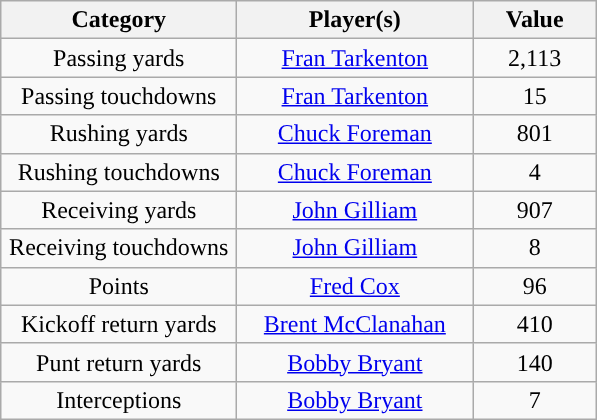<table class="wikitable" style="text-align:center">
<tr>
<th width=150px>Category</th>
<th width=150px>Player(s)</th>
<th width=75px>Value</th>
</tr>
<tr>
<td>Passing yards</td>
<td><a href='#'>Fran Tarkenton</a></td>
<td>2,113</td>
</tr>
<tr>
<td>Passing touchdowns</td>
<td><a href='#'>Fran Tarkenton</a></td>
<td>15</td>
</tr>
<tr>
<td>Rushing yards</td>
<td><a href='#'>Chuck Foreman</a></td>
<td>801</td>
</tr>
<tr>
<td>Rushing touchdowns</td>
<td><a href='#'>Chuck Foreman</a></td>
<td>4</td>
</tr>
<tr>
<td>Receiving yards</td>
<td><a href='#'>John Gilliam</a></td>
<td>907</td>
</tr>
<tr>
<td>Receiving touchdowns</td>
<td><a href='#'>John Gilliam</a></td>
<td>8</td>
</tr>
<tr>
<td>Points</td>
<td><a href='#'>Fred Cox</a></td>
<td>96</td>
</tr>
<tr>
<td>Kickoff return yards</td>
<td><a href='#'>Brent McClanahan</a></td>
<td>410</td>
</tr>
<tr>
<td>Punt return yards</td>
<td><a href='#'>Bobby Bryant</a></td>
<td>140</td>
</tr>
<tr>
<td>Interceptions</td>
<td><a href='#'>Bobby Bryant</a></td>
<td>7</td>
</tr>
</table>
